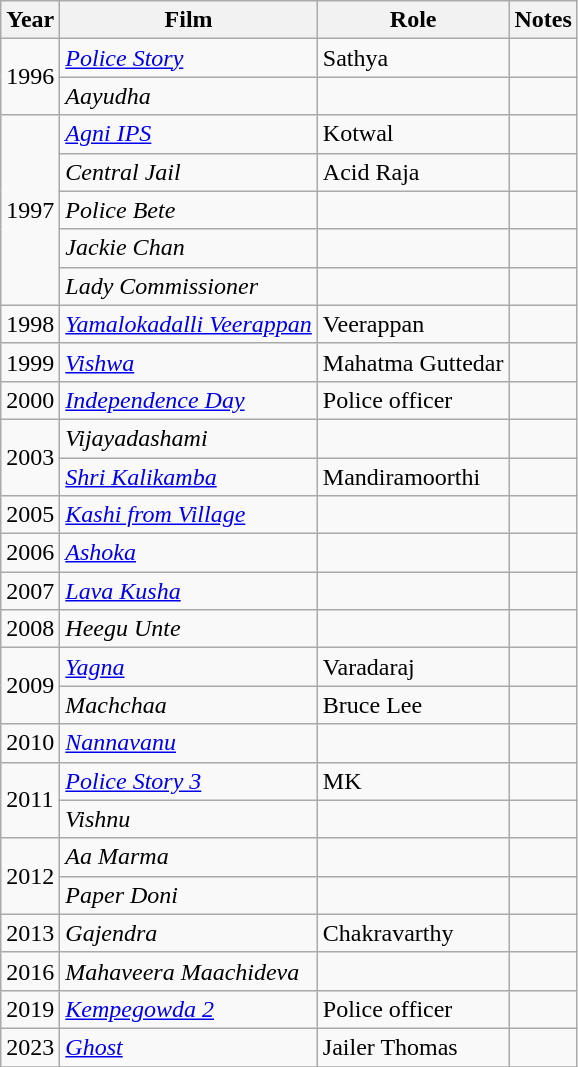<table class="wikitable sortable">
<tr>
<th>Year</th>
<th>Film</th>
<th>Role</th>
<th>Notes</th>
</tr>
<tr>
<td rowspan="2">1996</td>
<td><em><a href='#'>Police Story</a></em></td>
<td>Sathya</td>
<td></td>
</tr>
<tr>
<td><em>Aayudha</em></td>
<td></td>
<td></td>
</tr>
<tr>
<td rowspan="5">1997</td>
<td><em><a href='#'>Agni IPS</a></em></td>
<td>Kotwal</td>
<td></td>
</tr>
<tr>
<td><em>Central Jail</em></td>
<td>Acid Raja</td>
<td></td>
</tr>
<tr>
<td><em>Police Bete</em></td>
<td></td>
<td></td>
</tr>
<tr>
<td><em>Jackie Chan</em></td>
<td></td>
<td></td>
</tr>
<tr>
<td><em>Lady Commissioner</em></td>
<td></td>
<td></td>
</tr>
<tr>
<td>1998</td>
<td><em><a href='#'>Yamalokadalli Veerappan</a></em></td>
<td>Veerappan</td>
<td></td>
</tr>
<tr>
<td>1999</td>
<td><em><a href='#'>Vishwa</a></em></td>
<td>Mahatma Guttedar</td>
<td></td>
</tr>
<tr>
<td>2000</td>
<td><em><a href='#'>Independence Day</a></em></td>
<td>Police officer</td>
<td></td>
</tr>
<tr>
<td rowspan="2">2003</td>
<td><em>Vijayadashami</em></td>
<td></td>
<td></td>
</tr>
<tr>
<td><em><a href='#'>Shri Kalikamba</a></em></td>
<td>Mandiramoorthi</td>
<td></td>
</tr>
<tr>
<td>2005</td>
<td><em><a href='#'>Kashi from Village</a></em></td>
<td></td>
<td></td>
</tr>
<tr>
<td>2006</td>
<td><em><a href='#'>Ashoka</a></em></td>
<td></td>
<td></td>
</tr>
<tr>
<td>2007</td>
<td><em><a href='#'>Lava Kusha</a></em></td>
<td></td>
<td></td>
</tr>
<tr>
<td>2008</td>
<td><em>Heegu Unte</em></td>
<td></td>
<td></td>
</tr>
<tr>
<td rowspan="2">2009</td>
<td><em><a href='#'>Yagna</a></em></td>
<td>Varadaraj</td>
<td></td>
</tr>
<tr>
<td><em>Machchaa</em></td>
<td>Bruce Lee</td>
<td></td>
</tr>
<tr>
<td>2010</td>
<td><em><a href='#'>Nannavanu</a></em></td>
<td></td>
<td></td>
</tr>
<tr>
<td rowspan="2">2011</td>
<td><em><a href='#'>Police Story 3</a></em></td>
<td>MK</td>
<td></td>
</tr>
<tr>
<td><em>Vishnu</em></td>
<td></td>
<td></td>
</tr>
<tr>
<td rowspan="2">2012</td>
<td><em>Aa Marma</em></td>
<td></td>
<td></td>
</tr>
<tr>
<td><em>Paper Doni</em></td>
<td></td>
<td></td>
</tr>
<tr>
<td>2013</td>
<td><em>Gajendra</em></td>
<td>Chakravarthy</td>
<td></td>
</tr>
<tr>
<td>2016</td>
<td><em>Mahaveera Maachideva</em></td>
<td></td>
<td></td>
</tr>
<tr>
<td>2019</td>
<td><em><a href='#'>Kempegowda 2</a></em></td>
<td>Police officer</td>
<td></td>
</tr>
<tr>
<td>2023</td>
<td><em><a href='#'>Ghost</a></em></td>
<td>Jailer Thomas</td>
<td></td>
</tr>
<tr>
</tr>
</table>
